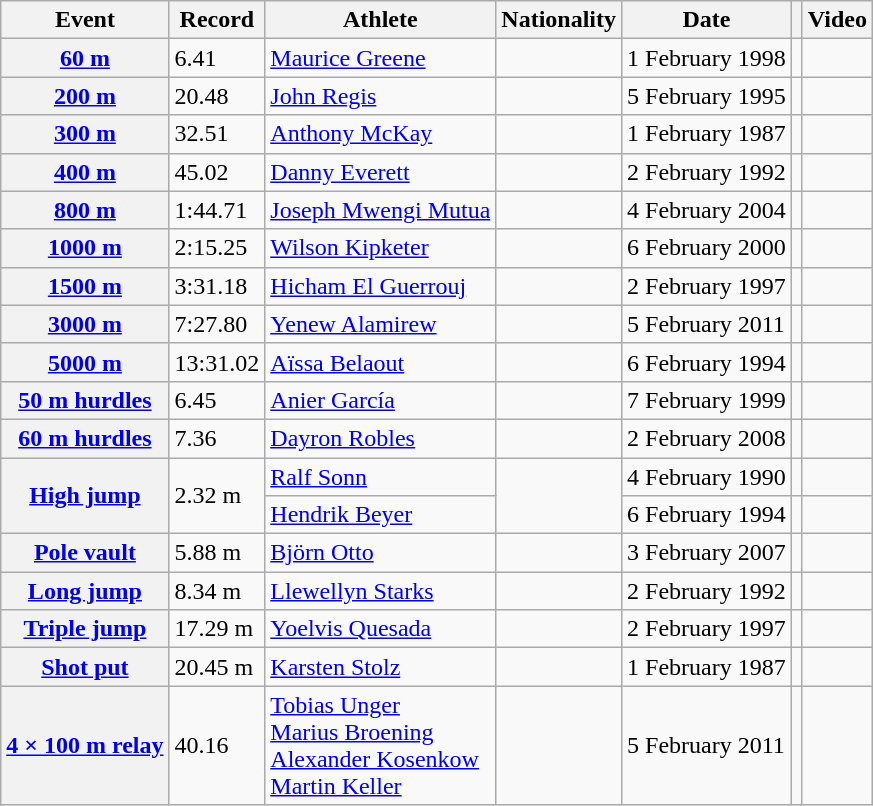<table class="wikitable plainrowheaders sticky-header">
<tr>
<th scope="col">Event</th>
<th scope="col">Record</th>
<th scope="col">Athlete</th>
<th scope="col">Nationality</th>
<th scope="col">Date</th>
<th scope="col"></th>
<th scope="col">Video</th>
</tr>
<tr>
<th scope="row"><a href='#'>60 m</a></th>
<td>6.41</td>
<td><a href='#'>Maurice Greene</a></td>
<td></td>
<td>1 February 1998</td>
<td></td>
<td></td>
</tr>
<tr>
<th scope="row"><a href='#'>200 m</a></th>
<td>20.48</td>
<td><a href='#'>John Regis</a></td>
<td></td>
<td>5 February 1995</td>
<td></td>
<td></td>
</tr>
<tr>
<th scope="row"><a href='#'>300 m</a></th>
<td>32.51</td>
<td><a href='#'>Anthony McKay</a></td>
<td></td>
<td>1 February 1987</td>
<td></td>
<td></td>
</tr>
<tr>
<th scope="row"><a href='#'>400 m</a></th>
<td>45.02</td>
<td><a href='#'>Danny Everett</a></td>
<td></td>
<td>2 February 1992</td>
<td></td>
<td></td>
</tr>
<tr>
<th scope="row"><a href='#'>800 m</a></th>
<td>1:44.71</td>
<td><a href='#'>Joseph Mwengi Mutua</a></td>
<td></td>
<td>4 February 2004</td>
<td></td>
<td></td>
</tr>
<tr>
<th scope="row"><a href='#'>1000 m</a></th>
<td>2:15.25</td>
<td><a href='#'>Wilson Kipketer</a></td>
<td></td>
<td>6 February 2000</td>
<td></td>
<td></td>
</tr>
<tr>
<th scope="row"><a href='#'>1500 m</a></th>
<td>3:31.18</td>
<td><a href='#'>Hicham El Guerrouj</a></td>
<td></td>
<td>2 February 1997</td>
<td></td>
<td></td>
</tr>
<tr>
<th scope="row"><a href='#'>3000 m</a></th>
<td>7:27.80</td>
<td><a href='#'>Yenew Alamirew</a></td>
<td></td>
<td>5 February 2011</td>
<td></td>
<td></td>
</tr>
<tr>
<th scope="row"><a href='#'>5000 m</a></th>
<td>13:31.02</td>
<td><a href='#'>Aïssa Belaout</a></td>
<td></td>
<td>6 February 1994</td>
<td></td>
<td></td>
</tr>
<tr>
<th scope="row"><a href='#'>50 m hurdles</a></th>
<td>6.45</td>
<td><a href='#'>Anier García</a></td>
<td></td>
<td>7 February 1999</td>
<td></td>
<td></td>
</tr>
<tr>
<th scope="row"><a href='#'>60 m hurdles</a></th>
<td>7.36</td>
<td><a href='#'>Dayron Robles</a></td>
<td></td>
<td>2 February 2008</td>
<td></td>
<td></td>
</tr>
<tr>
<th scope="rowgroup" rowspan="2"><a href='#'>High jump</a></th>
<td rowspan="2">2.32 m</td>
<td><a href='#'>Ralf Sonn</a></td>
<td rowspan="2"></td>
<td>4 February 1990</td>
<td></td>
<td></td>
</tr>
<tr>
<td><a href='#'>Hendrik Beyer</a></td>
<td>6 February 1994</td>
<td></td>
<td></td>
</tr>
<tr>
<th scope="row"><a href='#'>Pole vault</a></th>
<td>5.88 m</td>
<td><a href='#'>Björn Otto</a></td>
<td></td>
<td>3 February 2007</td>
<td></td>
<td></td>
</tr>
<tr>
<th scope="row"><a href='#'>Long jump</a></th>
<td>8.34 m</td>
<td><a href='#'>Llewellyn Starks</a></td>
<td></td>
<td>2 February 1992</td>
<td></td>
<td></td>
</tr>
<tr>
<th scope="row"><a href='#'>Triple jump</a></th>
<td>17.29 m</td>
<td><a href='#'>Yoelvis Quesada</a></td>
<td></td>
<td>2 February 1997</td>
<td></td>
<td></td>
</tr>
<tr>
<th scope="row"><a href='#'>Shot put</a></th>
<td>20.45 m</td>
<td><a href='#'>Karsten Stolz</a></td>
<td></td>
<td>1 February 1987</td>
<td></td>
<td></td>
</tr>
<tr>
<th scope="row"><a href='#'>4 × 100 m relay</a></th>
<td>40.16</td>
<td><a href='#'>Tobias Unger</a><br><a href='#'>Marius Broening</a><br><a href='#'>Alexander Kosenkow</a><br><a href='#'>Martin Keller</a></td>
<td></td>
<td>5 February 2011</td>
<td></td>
<td></td>
</tr>
</table>
